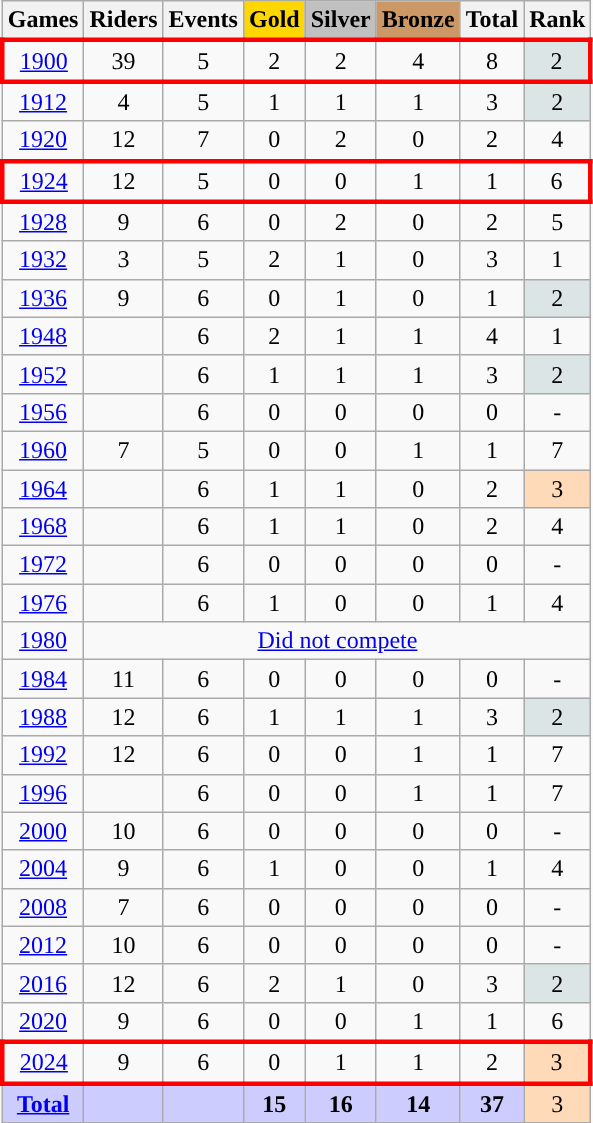<table class="wikitable sortable" style="text-align:center">
<tr>
<th>Games</th>
<th>Riders</th>
<th>Events</th>
<th style="background-color:gold;">Gold</th>
<th style="background-color:silver;">Silver</th>
<th style="background-color:#c96;">Bronze</th>
<th>Total</th>
<th>Rank</th>
</tr>
<tr style="align=text:center; border: 3px solid red">
<td><a href='#'>1900</a></td>
<td>39</td>
<td>5</td>
<td>2</td>
<td>2</td>
<td>4</td>
<td>8</td>
<td style="background-color:#dce5e5">2</td>
</tr>
<tr style="align-text:center">
<td><a href='#'>1912</a></td>
<td>4</td>
<td>5</td>
<td>1</td>
<td>1</td>
<td>1</td>
<td>3</td>
<td style="background-color:#dce5e5">2</td>
</tr>
<tr style="align-text:center">
<td><a href='#'>1920</a></td>
<td>12</td>
<td>7</td>
<td>0</td>
<td>2</td>
<td>0</td>
<td>2</td>
<td>4</td>
</tr>
<tr style="align-text:center; border: 3px solid red">
<td><a href='#'>1924</a></td>
<td>12</td>
<td>5</td>
<td>0</td>
<td>0</td>
<td>1</td>
<td>1</td>
<td>6</td>
</tr>
<tr style="align-text:center">
<td><a href='#'>1928</a></td>
<td>9</td>
<td>6</td>
<td>0</td>
<td>2</td>
<td>0</td>
<td>2</td>
<td>5</td>
</tr>
<tr style="align-text:center">
<td><a href='#'>1932</a></td>
<td>3</td>
<td>5</td>
<td>2</td>
<td>1</td>
<td>0</td>
<td>3</td>
<td style="background-color:# f7f6a8">1</td>
</tr>
<tr style="align-text:center">
<td><a href='#'>1936</a></td>
<td>9</td>
<td>6</td>
<td>0</td>
<td>1</td>
<td>0</td>
<td>1</td>
<td style="background-color:#dce5e5">2</td>
</tr>
<tr style="align-text:center">
<td><a href='#'>1948</a></td>
<td></td>
<td>6</td>
<td>2</td>
<td>1</td>
<td>1</td>
<td>4</td>
<td>1</td>
</tr>
<tr style="align-text:center">
<td><a href='#'>1952</a></td>
<td></td>
<td>6</td>
<td>1</td>
<td>1</td>
<td>1</td>
<td>3</td>
<td style="background-color:#dce5e5">2</td>
</tr>
<tr style="align-text:center">
<td><a href='#'>1956</a></td>
<td></td>
<td>6</td>
<td>0</td>
<td>0</td>
<td>0</td>
<td>0</td>
<td>-</td>
</tr>
<tr style="align-text:center">
<td><a href='#'>1960</a></td>
<td>7</td>
<td>5</td>
<td>0</td>
<td>0</td>
<td>1</td>
<td>1</td>
<td>7</td>
</tr>
<tr style="align-text:center">
<td><a href='#'>1964</a></td>
<td></td>
<td>6</td>
<td>1</td>
<td>1</td>
<td>0</td>
<td>2</td>
<td style="background-color:#ffdab9">3</td>
</tr>
<tr style="align-text:center">
<td><a href='#'>1968</a></td>
<td></td>
<td>6</td>
<td>1</td>
<td>1</td>
<td>0</td>
<td>2</td>
<td>4</td>
</tr>
<tr style="align-text:center">
<td><a href='#'>1972</a></td>
<td></td>
<td>6</td>
<td>0</td>
<td>0</td>
<td>0</td>
<td>0</td>
<td>-</td>
</tr>
<tr style="align-text:center">
<td><a href='#'>1976</a></td>
<td></td>
<td>6</td>
<td>1</td>
<td>0</td>
<td>0</td>
<td>1</td>
<td>4</td>
</tr>
<tr style="align-text:center">
<td><a href='#'>1980</a></td>
<td colspan="7"><a href='#'>Did not compete</a></td>
</tr>
<tr style="align-text:center">
<td><a href='#'>1984</a></td>
<td>11</td>
<td>6</td>
<td>0</td>
<td>0</td>
<td>0</td>
<td>0</td>
<td>-</td>
</tr>
<tr style="align-text:center">
<td><a href='#'>1988</a></td>
<td>12</td>
<td>6</td>
<td>1</td>
<td>1</td>
<td>1</td>
<td>3</td>
<td style="background-color:#dce5e5">2</td>
</tr>
<tr style="align-text:center">
<td><a href='#'>1992</a></td>
<td>12</td>
<td>6</td>
<td>0</td>
<td>0</td>
<td>1</td>
<td>1</td>
<td>7</td>
</tr>
<tr style="align-text:center">
<td><a href='#'>1996</a></td>
<td></td>
<td>6</td>
<td>0</td>
<td>0</td>
<td>1</td>
<td>1</td>
<td>7</td>
</tr>
<tr style="align-text:center">
<td><a href='#'>2000</a></td>
<td>10</td>
<td>6</td>
<td>0</td>
<td>0</td>
<td>0</td>
<td>0</td>
<td>-</td>
</tr>
<tr style="align-text:center">
<td><a href='#'>2004</a></td>
<td>9</td>
<td>6</td>
<td>1</td>
<td>0</td>
<td>0</td>
<td>1</td>
<td>4</td>
</tr>
<tr style="align-text:center">
<td><a href='#'>2008</a></td>
<td>7</td>
<td>6</td>
<td>0</td>
<td>0</td>
<td>0</td>
<td>0</td>
<td>-</td>
</tr>
<tr style="align-text:center">
<td><a href='#'>2012</a></td>
<td>10</td>
<td>6</td>
<td>0</td>
<td>0</td>
<td>0</td>
<td>0</td>
<td>-</td>
</tr>
<tr style="align-text:center">
<td><a href='#'>2016</a></td>
<td>12</td>
<td>6</td>
<td>2</td>
<td>1</td>
<td>0</td>
<td>3</td>
<td style="background-color:#dce5e5">2</td>
</tr>
<tr style="align-text:center">
<td><a href='#'>2020</a></td>
<td>9</td>
<td>6</td>
<td>0</td>
<td>0</td>
<td>1</td>
<td>1</td>
<td>6</td>
</tr>
<tr style="align-text:center; border: 3px solid red">
<td><a href='#'>2024</a></td>
<td>9</td>
<td>6</td>
<td>0</td>
<td>1</td>
<td>1</td>
<td>2</td>
<td style="background-color:#ffdab9">3</td>
</tr>
<tr style="align-text:center; background-color:#ccf;">
<td><strong><a href='#'>Total</a></strong></td>
<td></td>
<td></td>
<td><strong>15</strong></td>
<td><strong>16</strong></td>
<td><strong>14</strong></td>
<td><strong>37</strong></td>
<td style="background-color:#ffdab9">3</td>
</tr>
</table>
